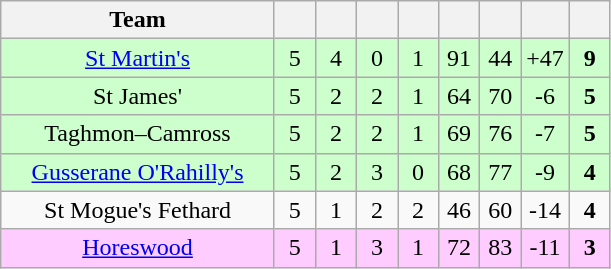<table class="wikitable" style="text-align:center">
<tr>
<th style="width:175px;">Team</th>
<th width="20"></th>
<th width="20"></th>
<th width="20"></th>
<th width="20"></th>
<th width="20"></th>
<th width="20"></th>
<th width="20"></th>
<th width="20"></th>
</tr>
<tr style="background:#cfc;">
<td><a href='#'>St Martin's</a></td>
<td>5</td>
<td>4</td>
<td>0</td>
<td>1</td>
<td>91</td>
<td>44</td>
<td>+47</td>
<td><strong>9</strong></td>
</tr>
<tr style="background:#cfc;">
<td>St James'</td>
<td>5</td>
<td>2</td>
<td>2</td>
<td>1</td>
<td>64</td>
<td>70</td>
<td>-6</td>
<td><strong>5</strong></td>
</tr>
<tr style="background:#cfc;">
<td>Taghmon–Camross</td>
<td>5</td>
<td>2</td>
<td>2</td>
<td>1</td>
<td>69</td>
<td>76</td>
<td>-7</td>
<td><strong>5</strong></td>
</tr>
<tr style="background:#cfc;">
<td><a href='#'>Gusserane O'Rahilly's</a></td>
<td>5</td>
<td>2</td>
<td>3</td>
<td>0</td>
<td>68</td>
<td>77</td>
<td>-9</td>
<td><strong>4</strong></td>
</tr>
<tr>
<td>St Mogue's Fethard</td>
<td>5</td>
<td>1</td>
<td>2</td>
<td>2</td>
<td>46</td>
<td>60</td>
<td>-14</td>
<td><strong>4</strong></td>
</tr>
<tr style="background:#fcf;">
<td><a href='#'>Horeswood</a></td>
<td>5</td>
<td>1</td>
<td>3</td>
<td>1</td>
<td>72</td>
<td>83</td>
<td>-11</td>
<td><strong>3</strong></td>
</tr>
</table>
